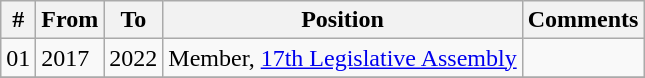<table class="wikitable sortable">
<tr>
<th>#</th>
<th>From</th>
<th>To</th>
<th>Position</th>
<th>Comments</th>
</tr>
<tr>
<td>01</td>
<td>2017</td>
<td>2022</td>
<td>Member, <a href='#'>17th Legislative Assembly</a></td>
<td></td>
</tr>
<tr>
</tr>
</table>
